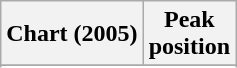<table class="wikitable plainrowheaders sortable" style="text-align:center;" border="1">
<tr>
<th scope="col">Chart (2005)</th>
<th scope="col">Peak<br>position</th>
</tr>
<tr>
</tr>
<tr>
</tr>
<tr>
</tr>
<tr>
</tr>
</table>
